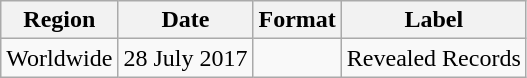<table class=wikitable>
<tr>
<th>Region</th>
<th>Date</th>
<th>Format</th>
<th>Label</th>
</tr>
<tr>
<td>Worldwide</td>
<td rowspan="7">28 July 2017</td>
<td rowspan="7"></td>
<td>Revealed Records</td>
</tr>
</table>
